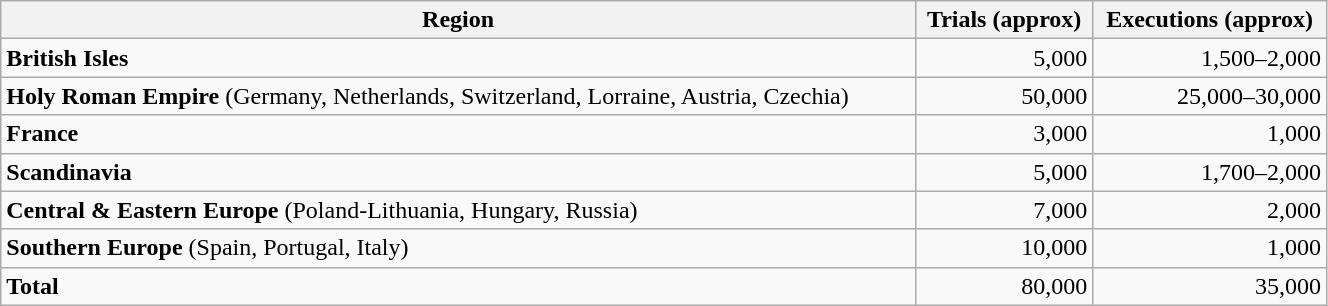<table class="wikitable"  style="width:70%; text-align:right;">
<tr>
<th>Region</th>
<th>Trials (approx)</th>
<th>Executions (approx)</th>
</tr>
<tr>
<td style="text-align:left;"><strong>British Isles</strong></td>
<td>5,000</td>
<td>1,500–2,000</td>
</tr>
<tr>
<td style="text-align:left;"><strong>Holy Roman Empire</strong> (Germany, Netherlands, Switzerland, Lorraine, Austria, Czechia)</td>
<td>50,000</td>
<td>25,000–30,000</td>
</tr>
<tr>
<td style="text-align:left;"><strong>France</strong></td>
<td>3,000</td>
<td>1,000</td>
</tr>
<tr>
<td style="text-align:left;"><strong>Scandinavia</strong></td>
<td>5,000</td>
<td>1,700–2,000</td>
</tr>
<tr>
<td style="text-align:left;"><strong>Central & Eastern Europe</strong> (Poland-Lithuania, Hungary, Russia)</td>
<td>7,000</td>
<td>2,000</td>
</tr>
<tr>
<td style="text-align:left;"><strong>Southern Europe</strong> (Spain, Portugal, Italy)</td>
<td>10,000</td>
<td>1,000</td>
</tr>
<tr>
<td style="text-align:left;"><strong>Total</strong></td>
<td>80,000</td>
<td>35,000</td>
</tr>
</table>
